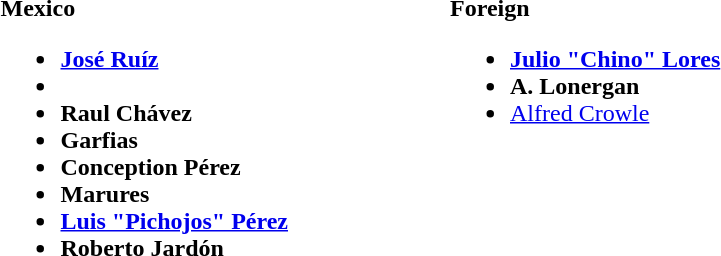<table>
<tr>
<td valign="top"><br><strong>Mexico</strong><ul><li> <strong><a href='#'>José Ruíz</a></strong></li><li></li><li> <strong>Raul Chávez</strong></li><li> <strong>Garfias</strong></li><li> <strong>Conception Pérez</strong></li><li> <strong>Marures</strong></li><li> <strong><a href='#'>Luis "Pichojos" Pérez</a></strong></li><li> <strong>Roberto Jardón</strong></li></ul></td>
<td style="width:100px;"> </td>
<td style="vertical-align:top;"><br><strong>Foreign</strong><ul><li> <strong><a href='#'>Julio "Chino" Lores</a></strong></li><li> <strong>A. Lonergan</strong></li><li> <a href='#'>Alfred Crowle</a></li></ul></td>
</tr>
</table>
